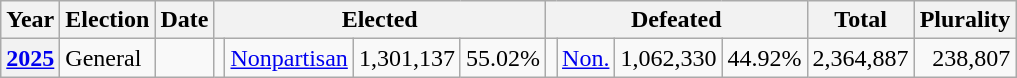<table class="wikitable">
<tr>
<th>Year</th>
<th>Election</th>
<th>Date</th>
<th colspan="4" !>Elected</th>
<th colspan="4" !>Defeated</th>
<th>Total</th>
<th>Plurality</th>
</tr>
<tr>
<th valign="top"><a href='#'>2025</a></th>
<td valign="top">General</td>
<td valign="top"></td>
<td valign="top"></td>
<td valign="top" ><a href='#'>Nonpartisan</a></td>
<td align="right" valign="top">1,301,137</td>
<td align="right" valign="top">55.02%</td>
<td valign="top"></td>
<td valign="top" ><a href='#'>Non.</a></td>
<td align="right" valign="top">1,062,330</td>
<td align="right" valign="top">44.92%</td>
<td align="right" valign="top">2,364,887</td>
<td align="right" valign="top">238,807</td>
</tr>
</table>
